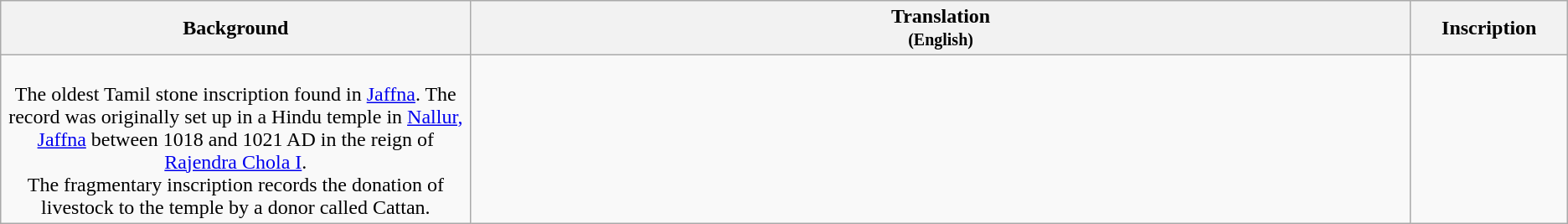<table class="wikitable centre">
<tr>
<th scope="col" align=left>Background<br></th>
<th>Translation<br><small>(English)</small></th>
<th>Inscription<br></th>
</tr>
<tr>
<td align=center width="30%"><br>The oldest Tamil stone inscription found in <a href='#'>Jaffna</a>. The record was originally set up in a Hindu temple in <a href='#'>Nallur, Jaffna</a> between 1018 and 1021 AD in the reign of <a href='#'>Rajendra Chola I</a>.<br>The fragmentary inscription records the donation of livestock to the temple by a donor called Cattan.</td>
<td align=left><br></td>
<td align=center width="10%"></td>
</tr>
</table>
